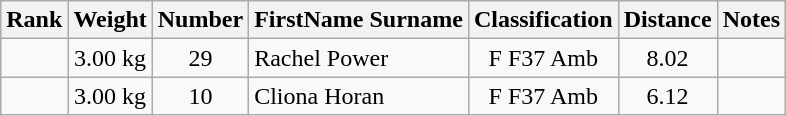<table class="wikitable sortable" style="text-align:center">
<tr>
<th>Rank</th>
<th>Weight</th>
<th>Number</th>
<th>FirstName Surname</th>
<th>Classification</th>
<th>Distance</th>
<th>Notes</th>
</tr>
<tr>
<td></td>
<td>3.00 kg</td>
<td>29</td>
<td style="text-align:left"> Rachel Power</td>
<td>F F37 Amb</td>
<td>8.02</td>
<td></td>
</tr>
<tr>
<td></td>
<td>3.00 kg</td>
<td>10</td>
<td style="text-align:left"> Cliona Horan</td>
<td>F F37 Amb</td>
<td>6.12</td>
<td></td>
</tr>
</table>
